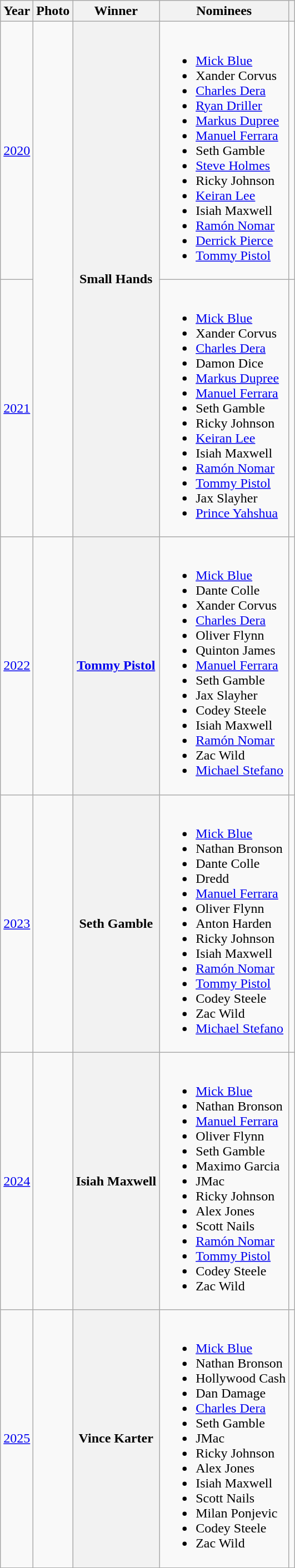<table Class="wikitable sortable">
<tr>
<th>Year</th>
<th>Photo</th>
<th>Winner</th>
<th>Nominees</th>
<th></th>
</tr>
<tr>
<td><a href='#'>2020</a></td>
<td rowspan="2"></td>
<th rowspan="2">Small Hands</th>
<td valign="top"><br><ul><li><a href='#'>Mick Blue</a></li><li>Xander Corvus</li><li><a href='#'>Charles Dera</a></li><li><a href='#'>Ryan Driller</a></li><li><a href='#'>Markus Dupree</a></li><li><a href='#'>Manuel Ferrara</a></li><li>Seth Gamble</li><li><a href='#'>Steve Holmes</a></li><li>Ricky Johnson</li><li><a href='#'>Keiran Lee</a></li><li>Isiah Maxwell</li><li><a href='#'>Ramón Nomar</a></li><li><a href='#'>Derrick Pierce</a></li><li><a href='#'>Tommy Pistol</a></li></ul></td>
<td></td>
</tr>
<tr>
<td><a href='#'>2021</a></td>
<td valign="top"><br><ul><li><a href='#'>Mick Blue</a></li><li>Xander Corvus</li><li><a href='#'>Charles Dera</a></li><li>Damon Dice</li><li><a href='#'>Markus Dupree</a></li><li><a href='#'>Manuel Ferrara</a></li><li>Seth Gamble</li><li>Ricky Johnson</li><li><a href='#'>Keiran Lee</a></li><li>Isiah Maxwell</li><li><a href='#'>Ramón Nomar</a></li><li><a href='#'>Tommy Pistol</a></li><li>Jax Slayher</li><li><a href='#'>Prince Yahshua</a></li></ul></td>
<td></td>
</tr>
<tr>
<td><a href='#'>2022</a></td>
<td></td>
<th><a href='#'>Tommy Pistol</a></th>
<td valign="top"><br><ul><li><a href='#'>Mick Blue</a></li><li>Dante Colle</li><li>Xander Corvus</li><li><a href='#'>Charles Dera</a></li><li>Oliver Flynn</li><li>Quinton James</li><li><a href='#'>Manuel Ferrara</a></li><li>Seth Gamble</li><li>Jax Slayher</li><li>Codey Steele</li><li>Isiah Maxwell</li><li><a href='#'>Ramón Nomar</a></li><li>Zac Wild</li><li><a href='#'>Michael Stefano</a></li></ul></td>
<td></td>
</tr>
<tr>
<td><a href='#'>2023</a></td>
<td></td>
<th>Seth Gamble</th>
<td valign="top"><br><ul><li><a href='#'>Mick Blue</a></li><li>Nathan Bronson</li><li>Dante Colle</li><li>Dredd</li><li><a href='#'>Manuel Ferrara</a></li><li>Oliver Flynn</li><li>Anton Harden</li><li>Ricky Johnson</li><li>Isiah Maxwell</li><li><a href='#'>Ramón Nomar</a></li><li><a href='#'>Tommy Pistol</a></li><li>Codey Steele</li><li>Zac Wild</li><li><a href='#'>Michael Stefano</a></li></ul></td>
<td></td>
</tr>
<tr>
<td><a href='#'>2024</a></td>
<td></td>
<th>Isiah Maxwell</th>
<td valign="top"><br><ul><li><a href='#'>Mick Blue</a></li><li>Nathan Bronson</li><li><a href='#'>Manuel Ferrara</a></li><li>Oliver Flynn</li><li>Seth Gamble</li><li>Maximo Garcia</li><li>JMac</li><li>Ricky Johnson</li><li>Alex Jones</li><li>Scott Nails</li><li><a href='#'>Ramón Nomar</a></li><li><a href='#'>Tommy Pistol</a></li><li>Codey Steele</li><li>Zac Wild</li></ul></td>
<td></td>
</tr>
<tr>
<td><a href='#'>2025</a></td>
<td></td>
<th>Vince Karter</th>
<td valign="top"><br><ul><li><a href='#'>Mick Blue</a></li><li>Nathan Bronson</li><li>Hollywood Cash</li><li>Dan Damage</li><li><a href='#'>Charles Dera</a></li><li>Seth Gamble</li><li>JMac</li><li>Ricky Johnson</li><li>Alex Jones</li><li>Isiah Maxwell</li><li>Scott Nails</li><li>Milan Ponjevic</li><li>Codey Steele</li><li>Zac Wild</li></ul></td>
<td></td>
</tr>
</table>
